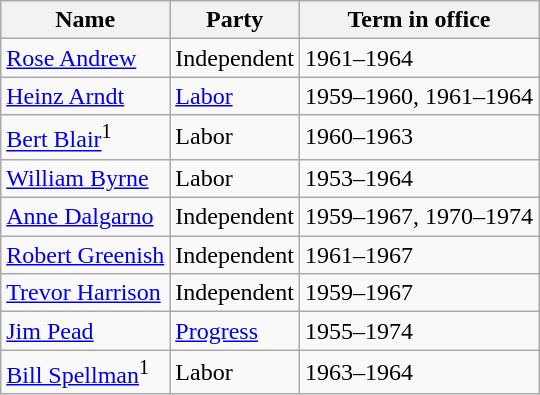<table class="wikitable sortable">
<tr>
<th><strong>Name</strong></th>
<th><strong>Party</strong></th>
<th><strong>Term in office</strong></th>
</tr>
<tr>
<td><a href='#'>Rose Andrew</a></td>
<td>Independent</td>
<td>1961–1964</td>
</tr>
<tr>
<td><a href='#'>Heinz Arndt</a></td>
<td><a href='#'>Labor</a></td>
<td>1959–1960, 1961–1964</td>
</tr>
<tr>
<td><a href='#'>Bert Blair</a><sup>1</sup></td>
<td>Labor</td>
<td>1960–1963</td>
</tr>
<tr>
<td><a href='#'>William Byrne</a></td>
<td>Labor</td>
<td>1953–1964</td>
</tr>
<tr>
<td><a href='#'>Anne Dalgarno</a></td>
<td>Independent</td>
<td>1959–1967, 1970–1974</td>
</tr>
<tr>
<td><a href='#'>Robert Greenish</a></td>
<td>Independent</td>
<td>1961–1967</td>
</tr>
<tr>
<td><a href='#'>Trevor Harrison</a></td>
<td>Independent</td>
<td>1959–1967</td>
</tr>
<tr>
<td><a href='#'>Jim Pead</a></td>
<td><a href='#'>Progress</a></td>
<td>1955–1974</td>
</tr>
<tr>
<td><a href='#'>Bill Spellman</a><sup>1</sup></td>
<td>Labor</td>
<td>1963–1964</td>
</tr>
</table>
